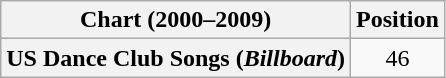<table class="wikitable plainrowheaders" style="text-align:center">
<tr>
<th scope="col">Chart (2000–2009)</th>
<th scope="col">Position</th>
</tr>
<tr>
<th scope="row">US Dance Club Songs (<em>Billboard</em>)</th>
<td>46</td>
</tr>
</table>
